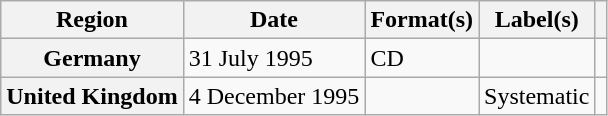<table class="wikitable plainrowheaders">
<tr>
<th scope="col">Region</th>
<th scope="col">Date</th>
<th scope="col">Format(s)</th>
<th scope="col">Label(s)</th>
<th scope="col"></th>
</tr>
<tr>
<th scope="row">Germany</th>
<td>31 July 1995</td>
<td>CD</td>
<td></td>
<td></td>
</tr>
<tr>
<th scope="row">United Kingdom</th>
<td>4 December 1995</td>
<td></td>
<td>Systematic</td>
<td></td>
</tr>
</table>
